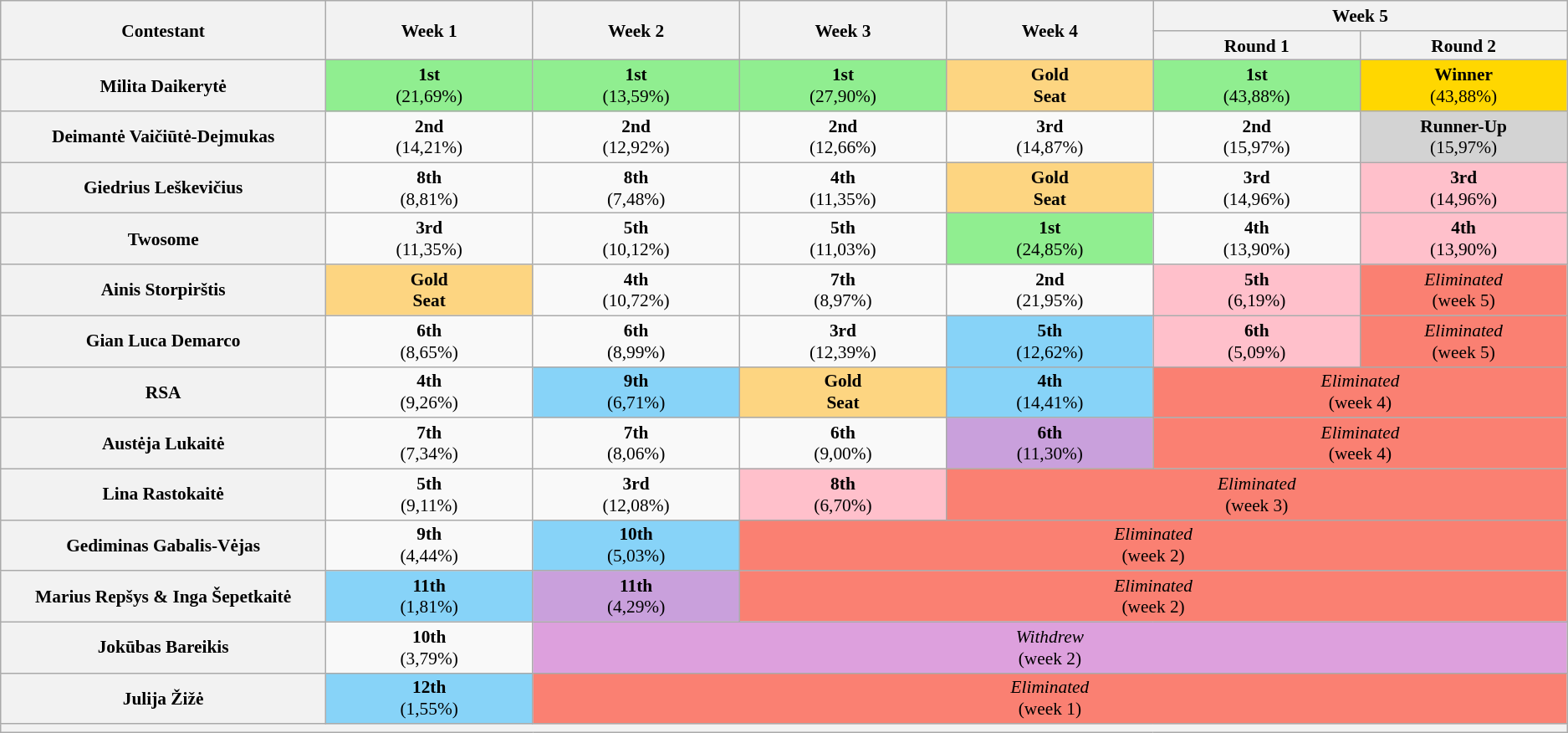<table class="wikitable" style="text-align:center; font-size:89%">
<tr>
<th style="width:11%" rowspan="2" scope="col">Contestant</th>
<th style="width:7%" rowspan="2" scope="col">Week 1</th>
<th style="width:7%" rowspan="2" scope="col">Week 2</th>
<th style="width:7%" rowspan="2" scope="col">Week 3</th>
<th style="width:7%" rowspan="2" scope="col">Week 4</th>
<th colspan="2">Week 5</th>
</tr>
<tr>
<th style="width:7%">Round 1</th>
<th style="width:7%">Round 2</th>
</tr>
<tr>
<th scope="row">Milita Daikerytė</th>
<td bgcolor="lightgreen"><strong>1st</strong> <br>(21,69%)</td>
<td bgcolor="lightgreen"><strong>1st</strong> <br>(13,59%)</td>
<td bgcolor="lightgreen"><strong>1st</strong> <br>(27,90%)</td>
<td style="background:#fdd581;"><strong>Gold<br>Seat</strong></td>
<td bgcolor="lightgreen"><strong>1st</strong> <br> (43,88%)</td>
<td bgcolor="gold"><strong>Winner</strong> <br>(43,88%)</td>
</tr>
<tr>
<th scope="row">Deimantė Vaičiūtė-Dejmukas</th>
<td><strong>2nd</strong> <br>(14,21%)</td>
<td><strong>2nd</strong> <br>(12,92%)</td>
<td><strong>2nd</strong> <br>(12,66%)</td>
<td><strong>3rd</strong> <br>(14,87%)</td>
<td><strong>2nd</strong> <br>(15,97%)</td>
<td bgcolor="lightgrey"><strong>Runner-Up</strong> <br>(15,97%)</td>
</tr>
<tr>
<th scope="row">Giedrius Leškevičius</th>
<td><strong>8th</strong> <br>(8,81%)</td>
<td><strong>8th</strong> <br>(7,48%)</td>
<td><strong>4th</strong> <br>(11,35%)</td>
<td style="background:#fdd581;"><strong>Gold<br>Seat</strong></td>
<td><strong>3rd</strong> <br>(14,96%)</td>
<td bgcolor="pink"><strong>3rd</strong> <br>(14,96%)</td>
</tr>
<tr>
<th scope="row">Twosome</th>
<td><strong>3rd</strong> <br>(11,35%)</td>
<td><strong>5th</strong> <br>(10,12%)</td>
<td><strong>5th</strong> <br>(11,03%)</td>
<td bgcolor="lightgreen"><strong>1st</strong> <br>(24,85%)</td>
<td><strong>4th</strong> <br>(13,90%)</td>
<td bgcolor="pink"><strong>4th</strong> <br>(13,90%)</td>
</tr>
<tr>
<th scope="row">Ainis Storpirštis</th>
<td style="background:#fdd581;"><strong>Gold<br>Seat</strong></td>
<td><strong>4th</strong> <br>(10,72%)</td>
<td><strong>7th</strong> <br>(8,97%)</td>
<td><strong>2nd</strong> <br>(21,95%)</td>
<td bgcolor="pink"><strong>5th</strong> <br>(6,19%)</td>
<td bgcolor="salmon" colspan=1><em>Eliminated</em><br>(week 5)</td>
</tr>
<tr>
<th scope="row">Gian Luca Demarco</th>
<td><strong>6th</strong> <br>(8,65%)</td>
<td><strong>6th</strong> <br>(8,99%)</td>
<td><strong>3rd</strong> <br>(12,39%)</td>
<td bgcolor="#87D3F8"><strong>5th</strong> <br>(12,62%)</td>
<td bgcolor="pink"><strong>6th</strong> <br>(5,09%)</td>
<td bgcolor="salmon" colspan=1><em>Eliminated</em><br>(week 5)</td>
</tr>
<tr>
<th scope="row">RSA</th>
<td><strong>4th</strong> <br>(9,26%)</td>
<td bgcolor="#87D3F8"><strong>9th</strong> <br>(6,71%)</td>
<td style="background:#fdd581;"><strong>Gold<br>Seat</strong></td>
<td bgcolor="#87D3F8"><strong>4th</strong> <br>(14,41%)</td>
<td bgcolor="salmon" colspan=2><em>Eliminated</em><br>(week 4)</td>
</tr>
<tr>
<th scope="row">Austėja Lukaitė</th>
<td><strong>7th</strong> <br>(7,34%)</td>
<td><strong>7th</strong> <br>(8,06%)</td>
<td><strong>6th</strong> <br>(9,00%)</td>
<td bgcolor="#C9A0DC"><strong>6th</strong> <br>(11,30%)</td>
<td bgcolor="salmon" colspan=2><em>Eliminated</em><br>(week 4)</td>
</tr>
<tr>
<th scope="row">Lina Rastokaitė</th>
<td><strong>5th</strong> <br>(9,11%)</td>
<td><strong>3rd</strong> <br>(12,08%)</td>
<td bgcolor="pink"><strong>8th</strong> <br>(6,70%)</td>
<td bgcolor="salmon" colspan=3><em>Eliminated</em><br>(week 3)</td>
</tr>
<tr>
<th scope="row">Gediminas Gabalis-Vėjas</th>
<td><strong>9th</strong> <br>(4,44%)</td>
<td bgcolor="#87D3F8"><strong>10th</strong> <br>(5,03%)</td>
<td bgcolor="salmon" colspan=4><em>Eliminated</em><br>(week 2)</td>
</tr>
<tr>
<th scope="row">Marius Repšys & Inga Šepetkaitė</th>
<td bgcolor="#87D3F8"><strong>11th</strong> <br>(1,81%)</td>
<td bgcolor="#C9A0DC"><strong>11th</strong> <br>(4,29%)</td>
<td bgcolor="salmon" colspan=4><em>Eliminated</em><br>(week 2)</td>
</tr>
<tr>
<th scope="row">Jokūbas Bareikis</th>
<td><strong>10th</strong> <br>(3,79%)</td>
<td bgcolor="plum" colspan=5><em>Withdrew</em><br>(week 2)</td>
</tr>
<tr>
<th scope="row">Julija Žižė</th>
<td bgcolor="#87D3F8"><strong>12th</strong> <br>(1,55%)</td>
<td bgcolor="salmon" colspan=5><em>Eliminated</em><br>(week 1)</td>
</tr>
<tr>
<th colspan="8"></th>
</tr>
</table>
